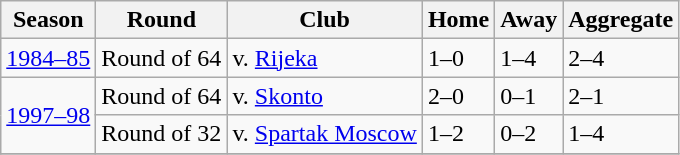<table class="wikitable">
<tr>
<th>Season</th>
<th>Round</th>
<th>Club</th>
<th>Home</th>
<th>Away</th>
<th>Aggregate</th>
</tr>
<tr>
<td><a href='#'>1984–85</a></td>
<td>Round of 64</td>
<td>v.  <a href='#'>Rijeka</a></td>
<td>1–0</td>
<td>1–4</td>
<td>2–4</td>
</tr>
<tr>
<td rowspan="2"><a href='#'>1997–98</a></td>
<td>Round of 64</td>
<td>v.  <a href='#'>Skonto</a></td>
<td>2–0</td>
<td>0–1</td>
<td>2–1</td>
</tr>
<tr>
<td>Round of 32</td>
<td>v.  <a href='#'>Spartak Moscow</a></td>
<td>1–2</td>
<td>0–2</td>
<td>1–4</td>
</tr>
<tr>
</tr>
</table>
